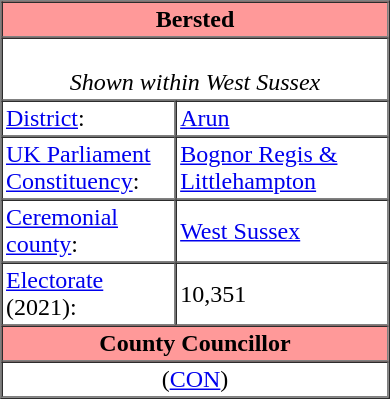<table class="vcard" border=1 cellpadding=2 cellspacing=0 align=right width=260 style=margin-left:0.5em;>
<tr>
<th class="fn org" colspan=2 align=center bgcolor="#ff9999"><strong>Bersted</strong></th>
</tr>
<tr>
<td colspan=2 align=center><br><em>Shown within West Sussex</em></td>
</tr>
<tr class="note">
<td width="45%"><a href='#'>District</a>:</td>
<td><a href='#'>Arun</a></td>
</tr>
<tr class="note">
<td><a href='#'>UK Parliament Constituency</a>:</td>
<td><a href='#'>Bognor Regis & Littlehampton</a></td>
</tr>
<tr class="note">
<td><a href='#'>Ceremonial county</a>:</td>
<td><a href='#'>West Sussex</a></td>
</tr>
<tr class="note">
<td><a href='#'>Electorate</a> (2021):</td>
<td>10,351</td>
</tr>
<tr>
<th colspan=2 align=center bgcolor="#ff9999">County Councillor</th>
</tr>
<tr>
<td colspan=2 align=center> (<a href='#'>CON</a>)</td>
</tr>
</table>
